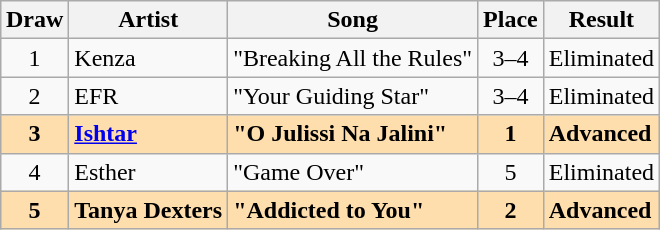<table class="sortable wikitable" style="margin: 1em auto 1em auto; text-align:center;">
<tr>
<th>Draw</th>
<th>Artist</th>
<th>Song</th>
<th>Place</th>
<th>Result</th>
</tr>
<tr>
<td>1</td>
<td align="left">Kenza</td>
<td align="left">"Breaking All the Rules"</td>
<td>3–4</td>
<td align="left">Eliminated</td>
</tr>
<tr>
<td>2</td>
<td align="left">EFR</td>
<td align="left">"Your Guiding Star"</td>
<td>3–4</td>
<td align="left">Eliminated</td>
</tr>
<tr style="font-weight:bold; background:navajowhite;">
<td>3</td>
<td align="left"><a href='#'>Ishtar</a></td>
<td align="left">"O Julissi Na Jalini"</td>
<td>1</td>
<td align="left">Advanced</td>
</tr>
<tr>
<td>4</td>
<td align="left">Esther</td>
<td align="left">"Game Over"</td>
<td>5</td>
<td align="left">Eliminated</td>
</tr>
<tr style="font-weight:bold; background:navajowhite;">
<td>5</td>
<td align="left">Tanya Dexters</td>
<td align="left">"Addicted to You"</td>
<td>2</td>
<td align="left">Advanced</td>
</tr>
</table>
